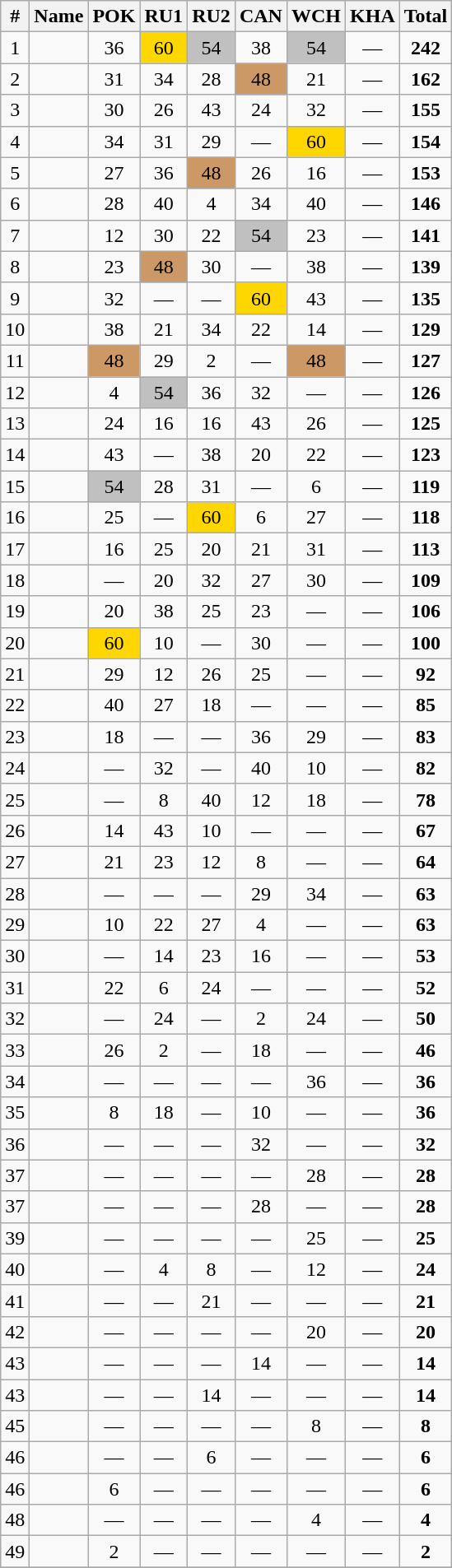<table class="wikitable sortable" style="text-align:center;">
<tr>
<th>#</th>
<th>Name</th>
<th>POK</th>
<th>RU1</th>
<th>RU2</th>
<th>CAN</th>
<th>WCH</th>
<th>KHA</th>
<th>Total</th>
</tr>
<tr>
<td>1</td>
<td align="left"></td>
<td>36</td>
<td bgcolor="gold">60</td>
<td bgcolor="silver">54</td>
<td>38</td>
<td bgcolor="silver">54</td>
<td>—</td>
<td><strong>242</strong></td>
</tr>
<tr>
<td>2</td>
<td align="left"></td>
<td>31</td>
<td>34</td>
<td>28</td>
<td bgcolor="CC9966">48</td>
<td>21</td>
<td>—</td>
<td><strong>162</strong></td>
</tr>
<tr>
<td>3</td>
<td align="left"></td>
<td>30</td>
<td>26</td>
<td>43</td>
<td>24</td>
<td>32</td>
<td>—</td>
<td><strong>155</strong></td>
</tr>
<tr>
<td>4</td>
<td align="left"></td>
<td>34</td>
<td>31</td>
<td>29</td>
<td>—</td>
<td bgcolor="gold">60</td>
<td>—</td>
<td><strong>154</strong></td>
</tr>
<tr>
<td>5</td>
<td align="left"></td>
<td>27</td>
<td>36</td>
<td bgcolor="CC9966">48</td>
<td>26</td>
<td>16</td>
<td>—</td>
<td><strong>153</strong></td>
</tr>
<tr>
<td>6</td>
<td align="left"></td>
<td>28</td>
<td>40</td>
<td>4</td>
<td>34</td>
<td>40</td>
<td>—</td>
<td><strong>146</strong></td>
</tr>
<tr>
<td>7</td>
<td align="left"></td>
<td>12</td>
<td>30</td>
<td>22</td>
<td bgcolor="silver">54</td>
<td>23</td>
<td>—</td>
<td><strong>141</strong></td>
</tr>
<tr>
<td>8</td>
<td align="left"></td>
<td>23</td>
<td bgcolor="CC9966">48</td>
<td>30</td>
<td>—</td>
<td>38</td>
<td>—</td>
<td><strong>139</strong></td>
</tr>
<tr>
<td>9</td>
<td align="left"></td>
<td>32</td>
<td>—</td>
<td>—</td>
<td bgcolor="gold">60</td>
<td>43</td>
<td>—</td>
<td><strong>135</strong></td>
</tr>
<tr>
<td>10</td>
<td align="left"></td>
<td>38</td>
<td>21</td>
<td>34</td>
<td>22</td>
<td>14</td>
<td>—</td>
<td><strong>129</strong></td>
</tr>
<tr>
<td>11</td>
<td align="left"></td>
<td bgcolor="CC9966">48</td>
<td>29</td>
<td>2</td>
<td>—</td>
<td bgcolor="CC9966">48</td>
<td>—</td>
<td><strong>127</strong></td>
</tr>
<tr>
<td>12</td>
<td align="left"></td>
<td>4</td>
<td bgcolor="silver">54</td>
<td>36</td>
<td>32</td>
<td>—</td>
<td>—</td>
<td><strong>126</strong></td>
</tr>
<tr>
<td>13</td>
<td align="left"></td>
<td>24</td>
<td>16</td>
<td>16</td>
<td>43</td>
<td>26</td>
<td>—</td>
<td><strong>125</strong></td>
</tr>
<tr>
<td>14</td>
<td align="left"></td>
<td>43</td>
<td>—</td>
<td>38</td>
<td>20</td>
<td>22</td>
<td>—</td>
<td><strong>123</strong></td>
</tr>
<tr>
<td>15</td>
<td align="left"></td>
<td bgcolor="silver">54</td>
<td>28</td>
<td>31</td>
<td>—</td>
<td>6</td>
<td>—</td>
<td><strong>119</strong></td>
</tr>
<tr>
<td>16</td>
<td align="left"></td>
<td>25</td>
<td>—</td>
<td bgcolor="gold">60</td>
<td>6</td>
<td>27</td>
<td>—</td>
<td><strong>118</strong></td>
</tr>
<tr>
<td>17</td>
<td align="left"></td>
<td>16</td>
<td>25</td>
<td>20</td>
<td>21</td>
<td>31</td>
<td>—</td>
<td><strong>113</strong></td>
</tr>
<tr>
<td>18</td>
<td align="left"></td>
<td>—</td>
<td>20</td>
<td>32</td>
<td>27</td>
<td>30</td>
<td>—</td>
<td><strong>109</strong></td>
</tr>
<tr>
<td>19</td>
<td align="left"></td>
<td>20</td>
<td>38</td>
<td>25</td>
<td>23</td>
<td>—</td>
<td>—</td>
<td><strong>106</strong></td>
</tr>
<tr>
<td>20</td>
<td align="left"></td>
<td bgcolor="gold">60</td>
<td>10</td>
<td>—</td>
<td>30</td>
<td>—</td>
<td>—</td>
<td><strong>100</strong></td>
</tr>
<tr>
<td>21</td>
<td align="left"></td>
<td>29</td>
<td>12</td>
<td>26</td>
<td>25</td>
<td>—</td>
<td>—</td>
<td><strong>92</strong></td>
</tr>
<tr>
<td>22</td>
<td align="left"></td>
<td>40</td>
<td>27</td>
<td>18</td>
<td>—</td>
<td>—</td>
<td>—</td>
<td><strong>85</strong></td>
</tr>
<tr>
<td>23</td>
<td align="left"></td>
<td>18</td>
<td>—</td>
<td>—</td>
<td>36</td>
<td>29</td>
<td>—</td>
<td><strong>83</strong></td>
</tr>
<tr>
<td>24</td>
<td align="left"></td>
<td>—</td>
<td>32</td>
<td>—</td>
<td>40</td>
<td>10</td>
<td>—</td>
<td><strong>82</strong></td>
</tr>
<tr>
<td>25</td>
<td align="left"></td>
<td>—</td>
<td>8</td>
<td>40</td>
<td>12</td>
<td>18</td>
<td>—</td>
<td><strong>78</strong></td>
</tr>
<tr>
<td>26</td>
<td align="left"></td>
<td>14</td>
<td>43</td>
<td>10</td>
<td>—</td>
<td>—</td>
<td>—</td>
<td><strong>67</strong></td>
</tr>
<tr>
<td>27</td>
<td align="left"></td>
<td>21</td>
<td>23</td>
<td>12</td>
<td>8</td>
<td>—</td>
<td>—</td>
<td><strong>64</strong></td>
</tr>
<tr>
<td>28</td>
<td align="left"></td>
<td>—</td>
<td>—</td>
<td>—</td>
<td>29</td>
<td>34</td>
<td>—</td>
<td><strong>63</strong></td>
</tr>
<tr>
<td>29</td>
<td align="left"></td>
<td>10</td>
<td>22</td>
<td>27</td>
<td>4</td>
<td>—</td>
<td>—</td>
<td><strong>63</strong></td>
</tr>
<tr>
<td>30</td>
<td align="left"></td>
<td>—</td>
<td>14</td>
<td>23</td>
<td>16</td>
<td>—</td>
<td>—</td>
<td><strong>53</strong></td>
</tr>
<tr>
<td>31</td>
<td align="left"></td>
<td>22</td>
<td>6</td>
<td>24</td>
<td>—</td>
<td>—</td>
<td>—</td>
<td><strong>52</strong></td>
</tr>
<tr>
<td>32</td>
<td align="left"></td>
<td>—</td>
<td>24</td>
<td>—</td>
<td>2</td>
<td>24</td>
<td>—</td>
<td><strong>50</strong></td>
</tr>
<tr>
<td>33</td>
<td align="left"></td>
<td>26</td>
<td>2</td>
<td>—</td>
<td>18</td>
<td>—</td>
<td>—</td>
<td><strong>46</strong></td>
</tr>
<tr>
<td>34</td>
<td align="left"></td>
<td>—</td>
<td>—</td>
<td>—</td>
<td>—</td>
<td>36</td>
<td>—</td>
<td><strong>36</strong></td>
</tr>
<tr>
<td>35</td>
<td align="left"></td>
<td>8</td>
<td>18</td>
<td>—</td>
<td>10</td>
<td>—</td>
<td>—</td>
<td><strong>36</strong></td>
</tr>
<tr>
<td>36</td>
<td align="left"></td>
<td>—</td>
<td>—</td>
<td>—</td>
<td>32</td>
<td>—</td>
<td>—</td>
<td><strong>32</strong></td>
</tr>
<tr>
<td>37</td>
<td align="left"></td>
<td>—</td>
<td>—</td>
<td>—</td>
<td>—</td>
<td>28</td>
<td>—</td>
<td><strong>28</strong></td>
</tr>
<tr>
<td>37</td>
<td align="left"></td>
<td>—</td>
<td>—</td>
<td>—</td>
<td>28</td>
<td>—</td>
<td>—</td>
<td><strong>28</strong></td>
</tr>
<tr>
<td>39</td>
<td align="left"></td>
<td>—</td>
<td>—</td>
<td>—</td>
<td>—</td>
<td>25</td>
<td>—</td>
<td><strong>25</strong></td>
</tr>
<tr>
<td>40</td>
<td align="left"></td>
<td>—</td>
<td>4</td>
<td>8</td>
<td>—</td>
<td>12</td>
<td>—</td>
<td><strong>24</strong></td>
</tr>
<tr>
<td>41</td>
<td align="left"></td>
<td>—</td>
<td>—</td>
<td>21</td>
<td>—</td>
<td>—</td>
<td>—</td>
<td><strong>21</strong></td>
</tr>
<tr>
<td>42</td>
<td align="left"></td>
<td>—</td>
<td>—</td>
<td>—</td>
<td>—</td>
<td>20</td>
<td>—</td>
<td><strong>20</strong></td>
</tr>
<tr>
<td>43</td>
<td align="left"></td>
<td>—</td>
<td>—</td>
<td>—</td>
<td>14</td>
<td>—</td>
<td>—</td>
<td><strong>14</strong></td>
</tr>
<tr>
<td>43</td>
<td align="left"></td>
<td>—</td>
<td>—</td>
<td>14</td>
<td>—</td>
<td>—</td>
<td>—</td>
<td><strong>14</strong></td>
</tr>
<tr>
<td>45</td>
<td align="left"></td>
<td>—</td>
<td>—</td>
<td>—</td>
<td>—</td>
<td>8</td>
<td>—</td>
<td><strong>8</strong></td>
</tr>
<tr>
<td>46</td>
<td align="left"></td>
<td>—</td>
<td>—</td>
<td>6</td>
<td>—</td>
<td>—</td>
<td>—</td>
<td><strong>6</strong></td>
</tr>
<tr>
<td>46</td>
<td align="left"></td>
<td>6</td>
<td>—</td>
<td>—</td>
<td>—</td>
<td>—</td>
<td>—</td>
<td><strong>6</strong></td>
</tr>
<tr>
<td>48</td>
<td align="left"></td>
<td>—</td>
<td>—</td>
<td>—</td>
<td>—</td>
<td>4</td>
<td>—</td>
<td><strong>4</strong></td>
</tr>
<tr>
<td>49</td>
<td align="left"></td>
<td>2</td>
<td>—</td>
<td>—</td>
<td>—</td>
<td>—</td>
<td>—</td>
<td><strong>2</strong></td>
</tr>
<tr>
</tr>
</table>
